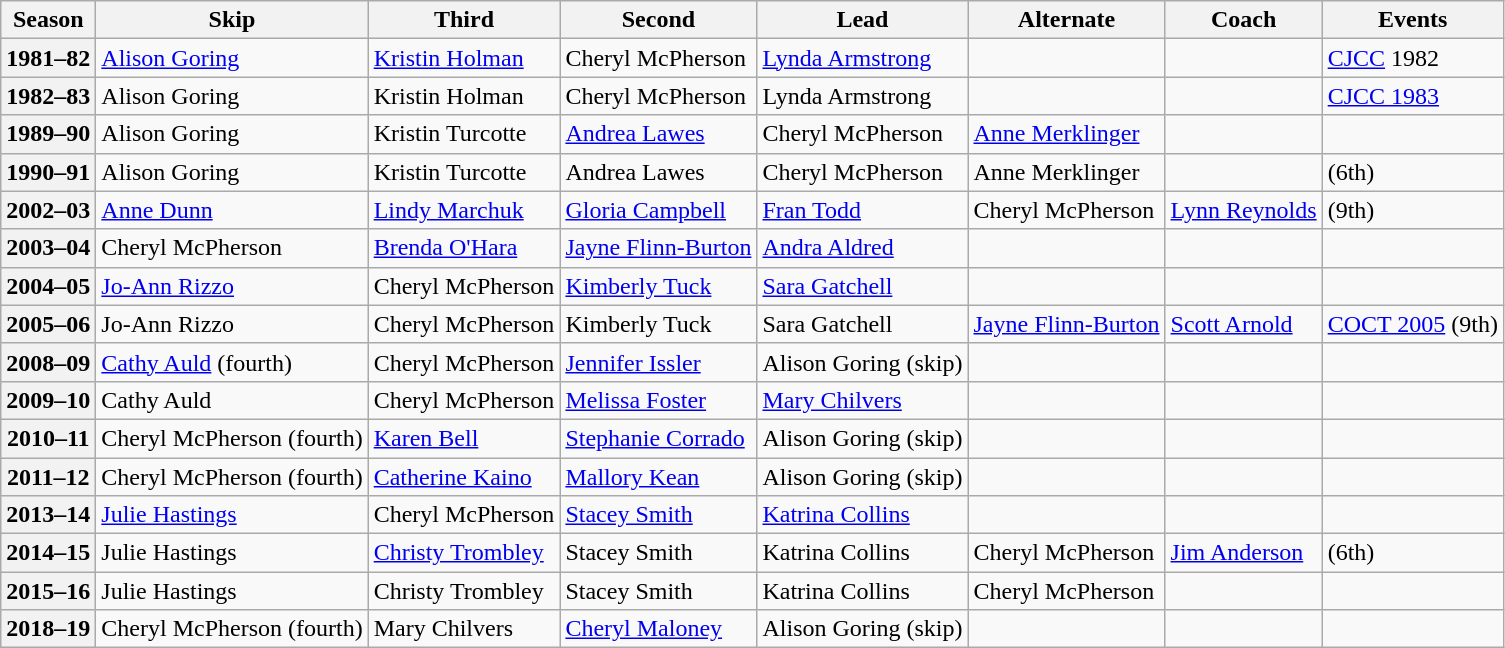<table class="wikitable">
<tr>
<th scope="col">Season</th>
<th scope="col">Skip</th>
<th scope="col">Third</th>
<th scope="col">Second</th>
<th scope="col">Lead</th>
<th scope="col">Alternate</th>
<th scope="col">Coach</th>
<th scope="col">Events</th>
</tr>
<tr>
<th scope="row">1981–82</th>
<td><a href='#'>Alison Goring</a></td>
<td><a href='#'>Kristin Holman</a></td>
<td>Cheryl McPherson</td>
<td><a href='#'>Lynda Armstrong</a></td>
<td></td>
<td></td>
<td><a href='#'>CJCC</a> 1982</td>
</tr>
<tr>
<th scope="row">1982–83</th>
<td>Alison Goring</td>
<td>Kristin Holman</td>
<td>Cheryl McPherson</td>
<td>Lynda Armstrong</td>
<td></td>
<td></td>
<td><a href='#'>CJCC 1983</a> </td>
</tr>
<tr>
<th scope="row">1989–90</th>
<td>Alison Goring</td>
<td>Kristin Turcotte</td>
<td><a href='#'>Andrea Lawes</a></td>
<td>Cheryl McPherson</td>
<td><a href='#'>Anne Merklinger</a></td>
<td></td>
<td> <br> </td>
</tr>
<tr>
<th scope="row">1990–91</th>
<td>Alison Goring</td>
<td>Kristin Turcotte</td>
<td>Andrea Lawes</td>
<td>Cheryl McPherson</td>
<td>Anne Merklinger</td>
<td></td>
<td> (6th)</td>
</tr>
<tr>
<th scope="row">2002–03</th>
<td><a href='#'>Anne Dunn</a></td>
<td><a href='#'>Lindy Marchuk</a></td>
<td><a href='#'>Gloria Campbell</a></td>
<td><a href='#'>Fran Todd</a></td>
<td>Cheryl McPherson</td>
<td><a href='#'>Lynn Reynolds</a></td>
<td> (9th)</td>
</tr>
<tr>
<th scope="row">2003–04</th>
<td>Cheryl McPherson</td>
<td><a href='#'>Brenda O'Hara</a></td>
<td><a href='#'>Jayne Flinn-Burton</a></td>
<td><a href='#'>Andra Aldred</a></td>
<td></td>
<td></td>
<td></td>
</tr>
<tr>
<th scope="row">2004–05</th>
<td><a href='#'>Jo-Ann Rizzo</a></td>
<td>Cheryl McPherson</td>
<td><a href='#'>Kimberly Tuck</a></td>
<td><a href='#'>Sara Gatchell</a></td>
<td></td>
<td></td>
<td></td>
</tr>
<tr>
<th scope="row">2005–06</th>
<td>Jo-Ann Rizzo</td>
<td>Cheryl McPherson</td>
<td>Kimberly Tuck</td>
<td>Sara Gatchell</td>
<td><a href='#'>Jayne Flinn-Burton</a></td>
<td><a href='#'>Scott Arnold</a></td>
<td><a href='#'>COCT 2005</a> (9th)</td>
</tr>
<tr>
<th scope="row">2008–09</th>
<td><a href='#'>Cathy Auld</a> (fourth)</td>
<td>Cheryl McPherson</td>
<td><a href='#'>Jennifer Issler</a></td>
<td>Alison Goring (skip)</td>
<td></td>
<td></td>
<td></td>
</tr>
<tr>
<th scope="row">2009–10</th>
<td>Cathy Auld</td>
<td>Cheryl McPherson</td>
<td><a href='#'>Melissa Foster</a></td>
<td><a href='#'>Mary Chilvers</a></td>
<td></td>
<td></td>
<td></td>
</tr>
<tr>
<th scope="row">2010–11</th>
<td>Cheryl McPherson (fourth)</td>
<td><a href='#'>Karen Bell</a></td>
<td><a href='#'>Stephanie Corrado</a></td>
<td>Alison Goring (skip)</td>
<td></td>
<td></td>
<td></td>
</tr>
<tr>
<th scope="row">2011–12</th>
<td>Cheryl McPherson (fourth)</td>
<td><a href='#'>Catherine Kaino</a></td>
<td><a href='#'>Mallory Kean</a></td>
<td>Alison Goring (skip)</td>
<td></td>
<td></td>
<td></td>
</tr>
<tr>
<th scope="row">2013–14</th>
<td><a href='#'>Julie Hastings</a></td>
<td>Cheryl McPherson</td>
<td><a href='#'>Stacey Smith</a></td>
<td><a href='#'>Katrina Collins</a></td>
<td></td>
<td></td>
<td></td>
</tr>
<tr>
<th scope="row">2014–15</th>
<td>Julie Hastings</td>
<td><a href='#'>Christy Trombley</a></td>
<td>Stacey Smith</td>
<td>Katrina Collins</td>
<td>Cheryl McPherson</td>
<td><a href='#'>Jim Anderson</a></td>
<td> (6th)</td>
</tr>
<tr>
<th scope="row">2015–16</th>
<td>Julie Hastings</td>
<td>Christy Trombley</td>
<td>Stacey Smith</td>
<td>Katrina Collins</td>
<td>Cheryl McPherson</td>
<td></td>
<td></td>
</tr>
<tr>
<th scope="row">2018–19</th>
<td>Cheryl McPherson (fourth)</td>
<td>Mary Chilvers</td>
<td><a href='#'>Cheryl Maloney</a></td>
<td>Alison Goring (skip)</td>
<td></td>
<td></td>
<td></td>
</tr>
</table>
